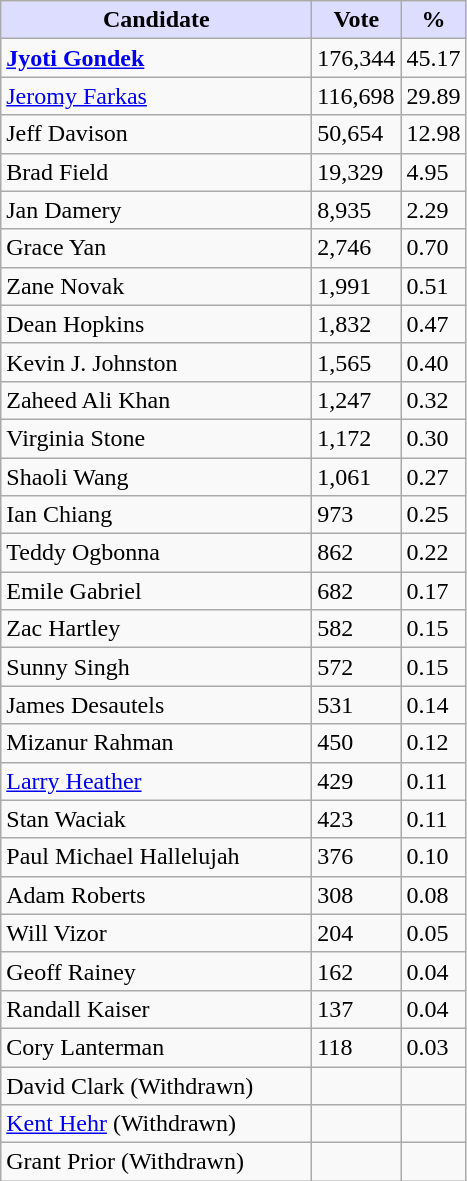<table class="wikitable">
<tr>
<th style="background:#ddf; width:200px;">Candidate</th>
<th style="background:#ddf; width:50px;">Vote</th>
<th style="background:#ddf; width:30px;">%</th>
</tr>
<tr>
<td><strong><a href='#'>Jyoti Gondek</a></strong></td>
<td>176,344</td>
<td>45.17</td>
</tr>
<tr>
<td><a href='#'>Jeromy Farkas</a></td>
<td>116,698</td>
<td>29.89</td>
</tr>
<tr>
<td>Jeff Davison</td>
<td>50,654</td>
<td>12.98</td>
</tr>
<tr>
<td>Brad Field</td>
<td>19,329</td>
<td>4.95</td>
</tr>
<tr>
<td>Jan Damery</td>
<td>8,935</td>
<td>2.29</td>
</tr>
<tr>
<td>Grace Yan</td>
<td>2,746</td>
<td>0.70</td>
</tr>
<tr>
<td>Zane Novak</td>
<td>1,991</td>
<td>0.51</td>
</tr>
<tr>
<td>Dean Hopkins</td>
<td>1,832</td>
<td>0.47</td>
</tr>
<tr>
<td>Kevin J. Johnston</td>
<td>1,565</td>
<td>0.40</td>
</tr>
<tr>
<td>Zaheed Ali Khan</td>
<td>1,247</td>
<td>0.32</td>
</tr>
<tr>
<td>Virginia Stone</td>
<td>1,172</td>
<td>0.30</td>
</tr>
<tr>
<td>Shaoli Wang</td>
<td>1,061</td>
<td>0.27</td>
</tr>
<tr>
<td>Ian Chiang</td>
<td>973</td>
<td>0.25</td>
</tr>
<tr>
<td>Teddy Ogbonna</td>
<td>862</td>
<td>0.22</td>
</tr>
<tr>
<td>Emile Gabriel</td>
<td>682</td>
<td>0.17</td>
</tr>
<tr>
<td>Zac Hartley</td>
<td>582</td>
<td>0.15</td>
</tr>
<tr>
<td>Sunny Singh</td>
<td>572</td>
<td>0.15</td>
</tr>
<tr>
<td>James Desautels</td>
<td>531</td>
<td>0.14</td>
</tr>
<tr>
<td>Mizanur Rahman</td>
<td>450</td>
<td>0.12</td>
</tr>
<tr>
<td><a href='#'>Larry Heather</a></td>
<td>429</td>
<td>0.11</td>
</tr>
<tr>
<td>Stan Waciak</td>
<td>423</td>
<td>0.11</td>
</tr>
<tr>
<td>Paul Michael Hallelujah</td>
<td>376</td>
<td>0.10</td>
</tr>
<tr>
<td>Adam Roberts</td>
<td>308</td>
<td>0.08</td>
</tr>
<tr>
<td>Will Vizor</td>
<td>204</td>
<td>0.05</td>
</tr>
<tr>
<td>Geoff Rainey</td>
<td>162</td>
<td>0.04</td>
</tr>
<tr>
<td>Randall Kaiser</td>
<td>137</td>
<td>0.04</td>
</tr>
<tr>
<td>Cory Lanterman</td>
<td>118</td>
<td>0.03</td>
</tr>
<tr>
<td>David Clark (Withdrawn)</td>
<td></td>
<td></td>
</tr>
<tr>
<td><a href='#'>Kent Hehr</a> (Withdrawn)</td>
<td></td>
<td></td>
</tr>
<tr>
<td>Grant Prior (Withdrawn)</td>
<td></td>
<td></td>
</tr>
</table>
